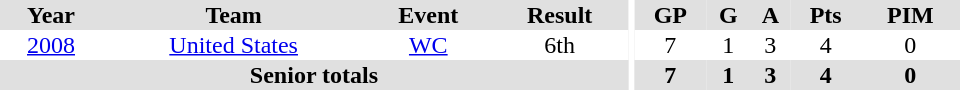<table border="0" cellpadding="1" cellspacing="0" ID="Table3" style="text-align:center; width:40em">
<tr ALIGN="center" bgcolor="#e0e0e0">
<th>Year</th>
<th>Team</th>
<th>Event</th>
<th>Result</th>
<th rowspan="99" bgcolor="#ffffff"></th>
<th>GP</th>
<th>G</th>
<th>A</th>
<th>Pts</th>
<th>PIM</th>
</tr>
<tr>
<td><a href='#'>2008</a></td>
<td><a href='#'>United States</a></td>
<td><a href='#'>WC</a></td>
<td>6th</td>
<td>7</td>
<td>1</td>
<td>3</td>
<td>4</td>
<td>0</td>
</tr>
<tr bgcolor="#e0e0e0">
<th colspan=4>Senior totals</th>
<th>7</th>
<th>1</th>
<th>3</th>
<th>4</th>
<th>0</th>
</tr>
</table>
